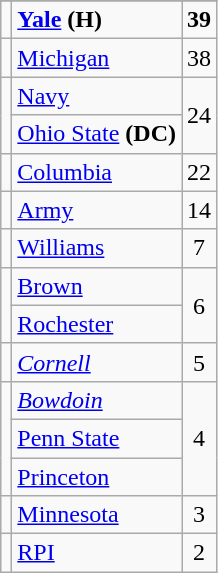<table class="wikitable sortable" style="text-align:center">
<tr>
</tr>
<tr>
<td></td>
<td align=left><strong><a href='#'>Yale</a></strong> <strong>(H)</strong></td>
<td><strong>39</strong></td>
</tr>
<tr>
<td></td>
<td align=left><a href='#'>Michigan</a></td>
<td>38</td>
</tr>
<tr>
<td rowspan=2></td>
<td align=left><a href='#'>Navy</a></td>
<td rowspan=2>24</td>
</tr>
<tr>
<td align=left><a href='#'>Ohio State</a> <strong>(DC)</strong></td>
</tr>
<tr>
<td></td>
<td align=left><a href='#'>Columbia</a></td>
<td>22</td>
</tr>
<tr>
<td></td>
<td align=left><a href='#'>Army</a></td>
<td>14</td>
</tr>
<tr>
<td></td>
<td align=left><a href='#'>Williams</a></td>
<td>7</td>
</tr>
<tr>
<td rowspan=2></td>
<td align=left><a href='#'>Brown</a></td>
<td rowspan=2>6</td>
</tr>
<tr>
<td align=left><a href='#'>Rochester</a></td>
</tr>
<tr>
<td></td>
<td align=left><em><a href='#'>Cornell</a></em></td>
<td>5</td>
</tr>
<tr>
<td rowspan=3></td>
<td align=left><em><a href='#'>Bowdoin</a></em></td>
<td rowspan=3>4</td>
</tr>
<tr>
<td align=left><a href='#'>Penn State</a></td>
</tr>
<tr>
<td align=left><a href='#'>Princeton</a></td>
</tr>
<tr>
<td></td>
<td align=left><a href='#'>Minnesota</a></td>
<td>3</td>
</tr>
<tr>
<td></td>
<td align=left><a href='#'>RPI</a></td>
<td>2</td>
</tr>
</table>
